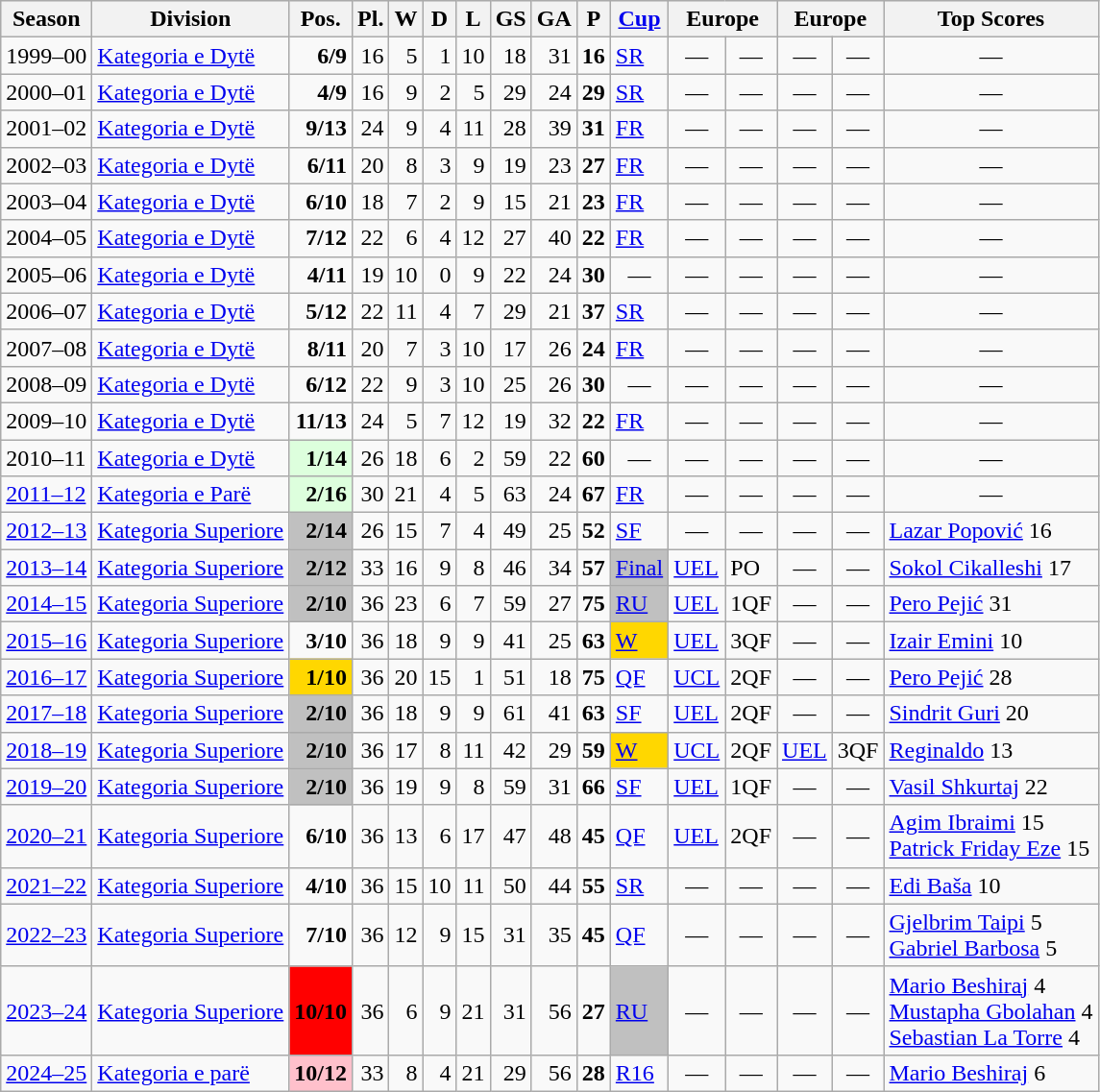<table class="wikitable">
<tr style="background:#efefef;">
<th>Season</th>
<th>Division</th>
<th>Pos.</th>
<th>Pl.</th>
<th>W</th>
<th>D</th>
<th>L</th>
<th>GS</th>
<th>GA</th>
<th>P</th>
<th><a href='#'>Cup</a></th>
<th colspan=2>Europe</th>
<th colspan=2>Europe</th>
<th colspan=2>Top Scores</th>
</tr>
<tr>
<td>1999–00</td>
<td><a href='#'>Kategoria e Dytë</a></td>
<td align=right><strong>6/9</strong></td>
<td align=right>16</td>
<td align=right>5</td>
<td align=right>1</td>
<td align=right>10</td>
<td align=right>18</td>
<td align=right>31</td>
<td align=right><strong>16</strong></td>
<td><a href='#'>SR</a></td>
<td align=center>—</td>
<td align=center>—</td>
<td align=center>—</td>
<td align=center>—</td>
<td align=center>—</td>
</tr>
<tr>
<td>2000–01</td>
<td><a href='#'>Kategoria e Dytë</a></td>
<td align=right><strong>4/9</strong></td>
<td align=right>16</td>
<td align=right>9</td>
<td align=right>2</td>
<td align=right>5</td>
<td align=right>29</td>
<td align=right>24</td>
<td align=right><strong>29</strong></td>
<td><a href='#'>SR</a></td>
<td align=center>—</td>
<td align=center>—</td>
<td align=center>—</td>
<td align=center>—</td>
<td align=center>—</td>
</tr>
<tr>
<td>2001–02</td>
<td><a href='#'>Kategoria e Dytë</a></td>
<td align=right><strong>9/13</strong></td>
<td align=right>24</td>
<td align=right>9</td>
<td align=right>4</td>
<td align=right>11</td>
<td align=right>28</td>
<td align=right>39</td>
<td align=right><strong>31</strong></td>
<td><a href='#'>FR</a></td>
<td align=center>—</td>
<td align=center>—</td>
<td align=center>—</td>
<td align=center>—</td>
<td align=center>—</td>
</tr>
<tr>
<td>2002–03</td>
<td><a href='#'>Kategoria e Dytë</a></td>
<td align=right><strong>6/11</strong></td>
<td align=right>20</td>
<td align=right>8</td>
<td align=right>3</td>
<td align=right>9</td>
<td align=right>19</td>
<td align=right>23</td>
<td align=right><strong>27</strong></td>
<td><a href='#'>FR</a></td>
<td align=center>—</td>
<td align=center>—</td>
<td align=center>—</td>
<td align=center>—</td>
<td align=center>—</td>
</tr>
<tr>
<td>2003–04</td>
<td><a href='#'>Kategoria e Dytë</a></td>
<td align=right><strong>6/10</strong></td>
<td align=right>18</td>
<td align=right>7</td>
<td align=right>2</td>
<td align=right>9</td>
<td align=right>15</td>
<td align=right>21</td>
<td align=right><strong>23</strong></td>
<td><a href='#'>FR</a></td>
<td align=center>—</td>
<td align=center>—</td>
<td align=center>—</td>
<td align=center>—</td>
<td align=center>—</td>
</tr>
<tr>
<td>2004–05</td>
<td><a href='#'>Kategoria e Dytë</a></td>
<td align=right><strong>7/12</strong></td>
<td align=right>22</td>
<td align=right>6</td>
<td align=right>4</td>
<td align=right>12</td>
<td align=right>27</td>
<td align=right>40</td>
<td align=right><strong>22</strong></td>
<td><a href='#'>FR</a></td>
<td align=center>—</td>
<td align=center>—</td>
<td align=center>—</td>
<td align=center>—</td>
<td align=center>—</td>
</tr>
<tr>
<td>2005–06</td>
<td><a href='#'>Kategoria e Dytë</a></td>
<td align=right><strong>4/11</strong></td>
<td align=right>19</td>
<td align=right>10</td>
<td align=right>0</td>
<td align=right>9</td>
<td align=right>22</td>
<td align=right>24</td>
<td align=right><strong>30</strong></td>
<td align=center>—</td>
<td align=center>—</td>
<td align=center>—</td>
<td align=center>—</td>
<td align=center>—</td>
<td align=center>—</td>
</tr>
<tr>
<td>2006–07</td>
<td><a href='#'>Kategoria e Dytë</a></td>
<td align=right><strong>5/12</strong></td>
<td align=right>22</td>
<td align=right>11</td>
<td align=right>4</td>
<td align=right>7</td>
<td align=right>29</td>
<td align=right>21</td>
<td align=right><strong>37</strong></td>
<td><a href='#'>SR</a></td>
<td align=center>—</td>
<td align=center>—</td>
<td align=center>—</td>
<td align=center>—</td>
<td align=center>—</td>
</tr>
<tr>
<td>2007–08</td>
<td><a href='#'>Kategoria e Dytë</a></td>
<td align=right><strong>8/11</strong></td>
<td align=right>20</td>
<td align=right>7</td>
<td align=right>3</td>
<td align=right>10</td>
<td align=right>17</td>
<td align=right>26</td>
<td align=right><strong>24</strong></td>
<td><a href='#'>FR</a></td>
<td align=center>—</td>
<td align=center>—</td>
<td align=center>—</td>
<td align=center>—</td>
<td align=center>—</td>
</tr>
<tr>
<td>2008–09</td>
<td><a href='#'>Kategoria e Dytë</a></td>
<td align=right><strong>6/12</strong></td>
<td align=right>22</td>
<td align=right>9</td>
<td align=right>3</td>
<td align=right>10</td>
<td align=right>25</td>
<td align=right>26</td>
<td align=right><strong>30</strong></td>
<td align=center>—</td>
<td align=center>—</td>
<td align=center>—</td>
<td align=center>—</td>
<td align=center>—</td>
<td align=center>—</td>
</tr>
<tr>
<td>2009–10</td>
<td><a href='#'>Kategoria e Dytë</a></td>
<td align=right><strong>11/13</strong></td>
<td align=right>24</td>
<td align=right>5</td>
<td align=right>7</td>
<td align=right>12</td>
<td align=right>19</td>
<td align=right>32</td>
<td align=right><strong>22</strong></td>
<td><a href='#'>FR</a></td>
<td align=center>—</td>
<td align=center>—</td>
<td align=center>—</td>
<td align=center>—</td>
<td align=center>—</td>
</tr>
<tr>
<td>2010–11</td>
<td><a href='#'>Kategoria e Dytë</a></td>
<td style="text-align:right; background:#dfd;"><strong>1/14</strong></td>
<td align=right>26</td>
<td align=right>18</td>
<td align=right>6</td>
<td align=right>2</td>
<td align=right>59</td>
<td align=right>22</td>
<td align=right><strong>60</strong></td>
<td align=center>—</td>
<td align=center>—</td>
<td align=center>—</td>
<td align=center>—</td>
<td align=center>—</td>
<td align=center>—</td>
</tr>
<tr>
<td><a href='#'>2011–12</a></td>
<td><a href='#'>Kategoria e Parë</a></td>
<td style="text-align:right; background:#dfd;"><strong>2/16</strong></td>
<td align=right>30</td>
<td align=right>21</td>
<td align=right>4</td>
<td align=right>5</td>
<td align=right>63</td>
<td align=right>24</td>
<td align=right><strong>67</strong></td>
<td><a href='#'>FR</a></td>
<td align=center>—</td>
<td align=center>—</td>
<td align=center>—</td>
<td align=center>—</td>
<td align=center>—</td>
</tr>
<tr>
<td><a href='#'>2012–13</a></td>
<td><a href='#'>Kategoria Superiore</a></td>
<td style="text-align:right; background:silver;"><strong>2/14</strong></td>
<td align=right>26</td>
<td align=right>15</td>
<td align=right>7</td>
<td align=right>4</td>
<td align=right>49</td>
<td align=right>25</td>
<td align=right><strong>52</strong></td>
<td><a href='#'>SF</a></td>
<td align=center>—</td>
<td align=center>—</td>
<td align=center>—</td>
<td align=center>—</td>
<td> <a href='#'>Lazar Popović</a> 16</td>
</tr>
<tr>
<td><a href='#'>2013–14</a></td>
<td><a href='#'>Kategoria Superiore</a></td>
<td style="text-align:right; background:silver;"><strong>2/12</strong></td>
<td align=right>33</td>
<td align=right>16</td>
<td align=right>9</td>
<td align=right>8</td>
<td align=right>46</td>
<td align=right>34</td>
<td align=right><strong>57</strong></td>
<td style="background:silver;"><a href='#'>Final</a></td>
<td><a href='#'>UEL</a></td>
<td>PO</td>
<td align=center>—</td>
<td align=center>—</td>
<td> <a href='#'>Sokol Cikalleshi</a> 17</td>
</tr>
<tr>
<td><a href='#'>2014–15</a></td>
<td><a href='#'>Kategoria Superiore</a></td>
<td style="text-align:right; background:silver;"><strong>2/10</strong></td>
<td align=right>36</td>
<td align=right>23</td>
<td align=right>6</td>
<td align=right>7</td>
<td align=right>59</td>
<td align=right>27</td>
<td align=right><strong>75</strong></td>
<td style="background:silver;"><a href='#'>RU</a></td>
<td><a href='#'>UEL</a></td>
<td>1QF</td>
<td align=center>—</td>
<td align=center>—</td>
<td> <a href='#'>Pero Pejić</a> 31</td>
</tr>
<tr>
<td><a href='#'>2015–16</a></td>
<td><a href='#'>Kategoria Superiore</a></td>
<td align=right><strong>3/10</strong></td>
<td align=right>36</td>
<td align=right>18</td>
<td align=right>9</td>
<td align=right>9</td>
<td align=right>41</td>
<td align=right>25</td>
<td align=right><strong>63</strong></td>
<td style="background:gold;"><a href='#'>W</a></td>
<td><a href='#'>UEL</a></td>
<td>3QF</td>
<td align=center>—</td>
<td align=center>—</td>
<td> <a href='#'>Izair Emini</a> 10</td>
</tr>
<tr>
<td><a href='#'>2016–17</a></td>
<td><a href='#'>Kategoria Superiore</a></td>
<td style="text-align:right; background:gold;"><strong>1/10</strong></td>
<td align=right>36</td>
<td align=right>20</td>
<td align=right>15</td>
<td align=right>1</td>
<td align=right>51</td>
<td align=right>18</td>
<td align=right><strong>75</strong></td>
<td style="background:golf;"><a href='#'>QF</a></td>
<td><a href='#'>UCL</a></td>
<td>2QF</td>
<td align=center>—</td>
<td align=center>—</td>
<td> <a href='#'>Pero Pejić</a> 28</td>
</tr>
<tr>
<td><a href='#'>2017–18</a></td>
<td><a href='#'>Kategoria Superiore</a></td>
<td style="text-align:right; background:silver;"><strong>2/10</strong></td>
<td align=right>36</td>
<td align=right>18</td>
<td align=right>9</td>
<td align=right>9</td>
<td align=right>61</td>
<td align=right>41</td>
<td align=right><strong>63</strong></td>
<td style="background:golf;"><a href='#'>SF</a></td>
<td><a href='#'>UEL</a></td>
<td>2QF</td>
<td align=center>—</td>
<td align=center>—</td>
<td> <a href='#'>Sindrit Guri</a> 20</td>
</tr>
<tr>
<td><a href='#'>2018–19</a></td>
<td><a href='#'>Kategoria Superiore</a></td>
<td style="text-align:right; background:silver;"><strong>2/10</strong></td>
<td align=right>36</td>
<td align=right>17</td>
<td align=right>8</td>
<td align=right>11</td>
<td align=right>42</td>
<td align=right>29</td>
<td align=right><strong>59</strong></td>
<td style="background:gold;"><a href='#'>W</a></td>
<td><a href='#'>UCL</a></td>
<td>2QF</td>
<td><a href='#'>UEL</a></td>
<td>3QF</td>
<td> <a href='#'>Reginaldo</a> 13</td>
</tr>
<tr>
<td><a href='#'>2019–20</a></td>
<td><a href='#'>Kategoria Superiore</a></td>
<td style="text-align:right; background:silver;"><strong>2/10</strong></td>
<td align=right>36</td>
<td align=right>19</td>
<td align=right>9</td>
<td align=right>8</td>
<td align=right>59</td>
<td align=right>31</td>
<td align=right><strong>66</strong></td>
<td style="background:golf;"><a href='#'>SF</a></td>
<td><a href='#'>UEL</a></td>
<td>1QF</td>
<td align=center>—</td>
<td align=center>—</td>
<td> <a href='#'>Vasil Shkurtaj</a> 22</td>
</tr>
<tr>
<td><a href='#'>2020–21</a></td>
<td><a href='#'>Kategoria Superiore</a></td>
<td align=right><strong>6/10</strong></td>
<td align=right>36</td>
<td align=right>13</td>
<td align=right>6</td>
<td align=right>17</td>
<td align=right>47</td>
<td align=right>48</td>
<td align=right><strong>45</strong></td>
<td style="background:golf;"><a href='#'>QF</a></td>
<td><a href='#'>UEL</a></td>
<td>2QF</td>
<td align=center>—</td>
<td align=center>—</td>
<td> <a href='#'>Agim Ibraimi</a> 15<br> <a href='#'>Patrick Friday Eze</a> 15</td>
</tr>
<tr>
<td><a href='#'>2021–22</a></td>
<td><a href='#'>Kategoria Superiore</a></td>
<td align=right><strong>4/10</strong></td>
<td align=right>36</td>
<td align=right>15</td>
<td align=right>10</td>
<td align=right>11</td>
<td align=right>50</td>
<td align=right>44</td>
<td align=right><strong>55</strong></td>
<td style="background:golf;"><a href='#'>SR</a></td>
<td align=center>—</td>
<td align=center>—</td>
<td align=center>—</td>
<td align=center>—</td>
<td> <a href='#'>Edi Baša</a> 10</td>
</tr>
<tr>
<td><a href='#'>2022–23</a></td>
<td><a href='#'>Kategoria Superiore</a></td>
<td align=right><strong>7/10</strong></td>
<td align=right>36</td>
<td align=right>12</td>
<td align=right>9</td>
<td align=right>15</td>
<td align=right>31</td>
<td align=right>35</td>
<td align=right><strong>45</strong></td>
<td style="background:golf;"><a href='#'>QF</a></td>
<td align=center>—</td>
<td align=center>—</td>
<td align=center>—</td>
<td align=center>—</td>
<td> <a href='#'>Gjelbrim Taipi</a> 5<br> <a href='#'>Gabriel Barbosa</a> 5</td>
</tr>
<tr>
<td><a href='#'>2023–24</a></td>
<td><a href='#'>Kategoria Superiore</a></td>
<td style="background:red;"><strong>10/10</strong></td>
<td align=right>36</td>
<td align=right>6</td>
<td align=right>9</td>
<td align=right>21</td>
<td align=right>31</td>
<td align=right>56</td>
<td align=right><strong>27</strong></td>
<td style="background:silver;"><a href='#'>RU</a></td>
<td align=center>—</td>
<td align=center>—</td>
<td align=center>—</td>
<td align=center>—</td>
<td> <a href='#'>Mario Beshiraj</a> 4<br> <a href='#'>Mustapha Gbolahan</a> 4<br> <a href='#'>Sebastian La Torre</a> 4</td>
</tr>
<tr>
<td><a href='#'>2024–25</a></td>
<td><a href='#'>Kategoria e parë</a></td>
<td style="background:pink;"><strong>10/12</strong></td>
<td align=right>33</td>
<td align=right>8</td>
<td align=right>4</td>
<td align=right>21</td>
<td align=right>29</td>
<td align=right>56</td>
<td align=right><strong>28</strong></td>
<td><a href='#'>R16</a></td>
<td align=center>—</td>
<td align=center>—</td>
<td align=center>—</td>
<td align=center>—</td>
<td> <a href='#'>Mario Beshiraj</a> 6</td>
</tr>
</table>
